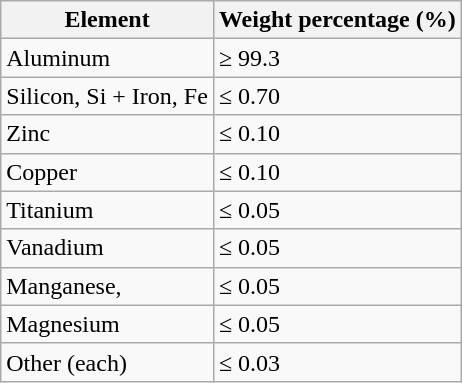<table class="wikitable">
<tr>
<th>Element</th>
<th>Weight percentage (%)</th>
</tr>
<tr>
<td>Aluminum</td>
<td>≥ 99.3</td>
</tr>
<tr>
<td>Silicon, Si + Iron, Fe</td>
<td>≤ 0.70</td>
</tr>
<tr>
<td>Zinc</td>
<td>≤ 0.10</td>
</tr>
<tr>
<td>Copper</td>
<td>≤ 0.10</td>
</tr>
<tr>
<td>Titanium</td>
<td>≤ 0.05</td>
</tr>
<tr>
<td>Vanadium</td>
<td>≤ 0.05</td>
</tr>
<tr>
<td>Manganese,</td>
<td>≤ 0.05</td>
</tr>
<tr>
<td>Magnesium</td>
<td>≤ 0.05</td>
</tr>
<tr>
<td>Other (each)</td>
<td>≤ 0.03</td>
</tr>
</table>
